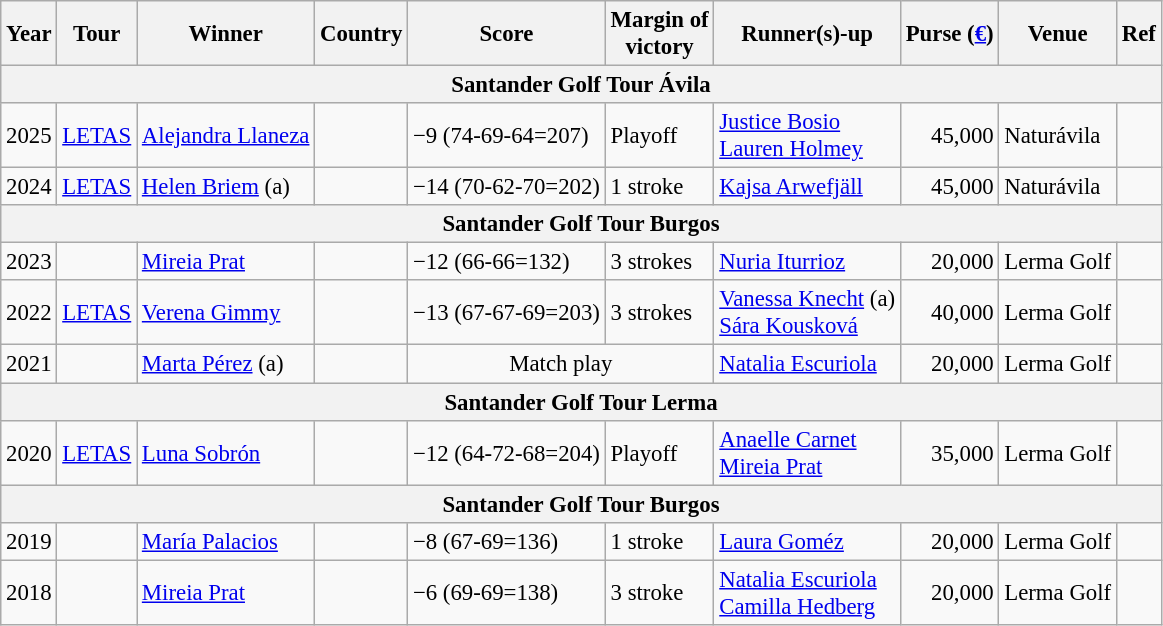<table class=wikitable style="font-size:95%">
<tr>
<th>Year</th>
<th>Tour</th>
<th>Winner</th>
<th>Country</th>
<th>Score</th>
<th>Margin of<br>victory</th>
<th>Runner(s)-up</th>
<th>Purse (<a href='#'>€</a>)</th>
<th>Venue</th>
<th>Ref</th>
</tr>
<tr>
<th colspan=10 align=center>Santander Golf Tour Ávila</th>
</tr>
<tr>
<td align=center>2025</td>
<td><a href='#'>LETAS</a></td>
<td><a href='#'>Alejandra Llaneza</a></td>
<td></td>
<td>−9 (74-69-64=207)</td>
<td>Playoff</td>
<td> <a href='#'>Justice Bosio</a><br> <a href='#'>Lauren Holmey</a></td>
<td align=right>45,000</td>
<td>Naturávila</td>
<td></td>
</tr>
<tr>
<td align=center>2024</td>
<td><a href='#'>LETAS</a></td>
<td><a href='#'>Helen Briem</a> (a)</td>
<td></td>
<td>−14 (70-62-70=202)</td>
<td>1 stroke</td>
<td> <a href='#'>Kajsa Arwefjäll</a></td>
<td align=right>45,000</td>
<td>Naturávila</td>
<td></td>
</tr>
<tr>
<th colspan=10 align=center>Santander Golf Tour Burgos</th>
</tr>
<tr>
<td align=center>2023</td>
<td></td>
<td><a href='#'>Mireia Prat</a></td>
<td></td>
<td>−12 (66-66=132)</td>
<td>3 strokes</td>
<td> <a href='#'>Nuria Iturrioz</a></td>
<td align=right>20,000</td>
<td>Lerma Golf</td>
<td></td>
</tr>
<tr>
<td align=center>2022</td>
<td><a href='#'>LETAS</a></td>
<td><a href='#'>Verena Gimmy</a></td>
<td></td>
<td>−13 (67-67-69=203)</td>
<td>3 strokes</td>
<td> <a href='#'>Vanessa Knecht</a> (a)<br> <a href='#'>Sára Kousková</a></td>
<td align=right>40,000</td>
<td>Lerma Golf</td>
<td></td>
</tr>
<tr>
<td align=center>2021</td>
<td></td>
<td><a href='#'>Marta Pérez</a> (a)</td>
<td></td>
<td colspan=2 align=center>Match play</td>
<td> <a href='#'>Natalia Escuriola</a></td>
<td align=right>20,000</td>
<td>Lerma Golf</td>
<td></td>
</tr>
<tr>
<th colspan=10 align=center>Santander Golf Tour Lerma</th>
</tr>
<tr>
<td align=center>2020</td>
<td><a href='#'>LETAS</a></td>
<td><a href='#'>Luna Sobrón</a></td>
<td></td>
<td>−12 (64-72-68=204)</td>
<td>Playoff</td>
<td> <a href='#'>Anaelle Carnet</a><br> <a href='#'>Mireia Prat</a></td>
<td align=right>35,000</td>
<td>Lerma Golf</td>
<td></td>
</tr>
<tr>
<th colspan=10 align=center>Santander Golf Tour Burgos</th>
</tr>
<tr>
<td align=center>2019</td>
<td></td>
<td><a href='#'>María Palacios</a></td>
<td></td>
<td>−8 (67-69=136)</td>
<td>1 stroke</td>
<td> <a href='#'>Laura Goméz</a></td>
<td align=right>20,000</td>
<td>Lerma Golf</td>
<td></td>
</tr>
<tr>
<td align=center>2018</td>
<td></td>
<td><a href='#'>Mireia Prat</a></td>
<td></td>
<td>−6 (69-69=138)</td>
<td>3 stroke</td>
<td> <a href='#'>Natalia Escuriola</a><br> <a href='#'>Camilla Hedberg</a></td>
<td align=right>20,000</td>
<td>Lerma Golf</td>
<td></td>
</tr>
</table>
